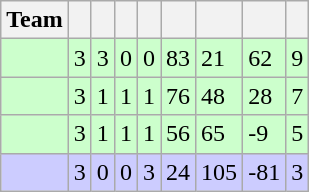<table class="wikitable">
<tr>
<th>Team</th>
<th></th>
<th></th>
<th></th>
<th></th>
<th></th>
<th></th>
<th></th>
<th></th>
</tr>
<tr bgcolor="ccffcc">
<td align="left"></td>
<td>3</td>
<td>3</td>
<td>0</td>
<td>0</td>
<td>83</td>
<td>21</td>
<td>62</td>
<td>9</td>
</tr>
<tr bgcolor="ccffcc">
<td align="left"></td>
<td>3</td>
<td>1</td>
<td>1</td>
<td>1</td>
<td>76</td>
<td>48</td>
<td>28</td>
<td>7</td>
</tr>
<tr bgcolor="ccffcc">
<td align="left"></td>
<td>3</td>
<td>1</td>
<td>1</td>
<td>1</td>
<td>56</td>
<td>65</td>
<td>-9</td>
<td>5</td>
</tr>
<tr bgcolor="ccccff">
<td align="left"></td>
<td>3</td>
<td>0</td>
<td>0</td>
<td>3</td>
<td>24</td>
<td>105</td>
<td>-81</td>
<td>3</td>
</tr>
</table>
